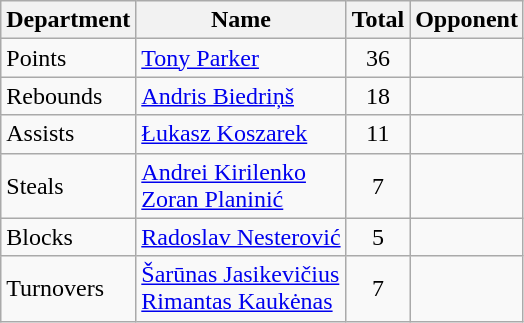<table class=wikitable>
<tr>
<th>Department</th>
<th>Name</th>
<th>Total</th>
<th>Opponent</th>
</tr>
<tr>
<td>Points</td>
<td> <a href='#'>Tony Parker</a></td>
<td align=center>36</td>
<td></td>
</tr>
<tr>
<td>Rebounds</td>
<td> <a href='#'>Andris Biedriņš</a></td>
<td align=center>18</td>
<td></td>
</tr>
<tr>
<td>Assists</td>
<td> <a href='#'>Łukasz Koszarek</a></td>
<td align=center>11</td>
<td></td>
</tr>
<tr>
<td>Steals</td>
<td> <a href='#'>Andrei Kirilenko</a><br> <a href='#'>Zoran Planinić</a></td>
<td align=center>7</td>
<td><br></td>
</tr>
<tr>
<td>Blocks</td>
<td> <a href='#'>Radoslav Nesterović</a></td>
<td align=center>5</td>
<td></td>
</tr>
<tr>
<td>Turnovers</td>
<td> <a href='#'>Šarūnas Jasikevičius</a><br> <a href='#'>Rimantas Kaukėnas</a></td>
<td align=center>7</td>
<td><br></td>
</tr>
</table>
